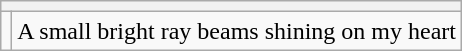<table class="wikitable">
<tr>
<th colspan="2"></th>
</tr>
<tr valign="top">
<td align=center><br></td>
<td align=center>A small bright ray beams shining on my heart<br></td>
</tr>
</table>
